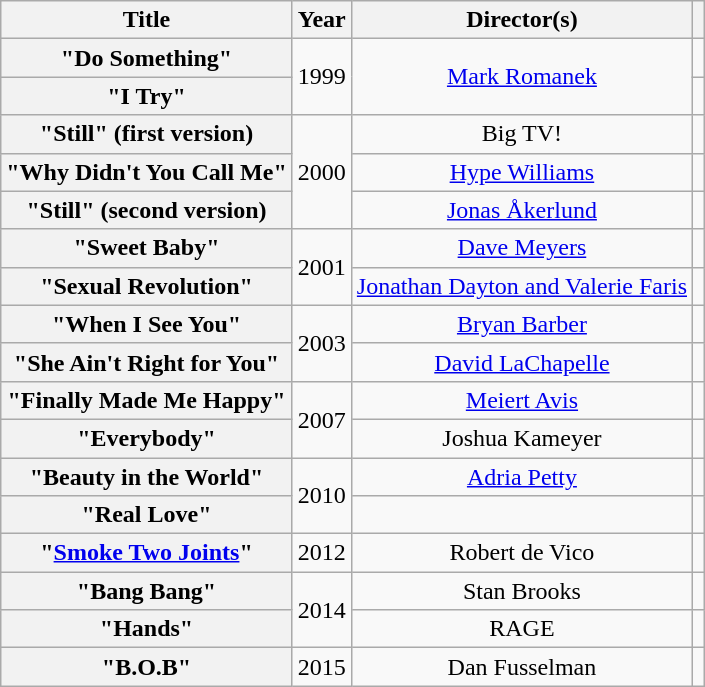<table class="wikitable plainrowheaders" style="text-align:center;">
<tr>
<th scope="col">Title</th>
<th scope="col">Year</th>
<th scope="col">Director(s)</th>
<th scope="col"></th>
</tr>
<tr>
<th scope="row">"Do Something"</th>
<td rowspan="2">1999</td>
<td rowspan="2"><a href='#'>Mark Romanek</a></td>
<td></td>
</tr>
<tr>
<th scope="row">"I Try"</th>
<td></td>
</tr>
<tr>
<th scope="row">"Still" (first version)</th>
<td rowspan="3">2000</td>
<td>Big TV!</td>
<td></td>
</tr>
<tr>
<th scope="row">"Why Didn't You Call Me"</th>
<td><a href='#'>Hype Williams</a></td>
<td></td>
</tr>
<tr>
<th scope="row">"Still" (second version)</th>
<td><a href='#'>Jonas Åkerlund</a></td>
<td></td>
</tr>
<tr>
<th scope="row">"Sweet Baby" <br></th>
<td rowspan="2">2001</td>
<td><a href='#'>Dave Meyers</a></td>
<td></td>
</tr>
<tr>
<th scope="row">"Sexual Revolution"</th>
<td><a href='#'>Jonathan Dayton and Valerie Faris</a></td>
<td></td>
</tr>
<tr>
<th scope="row">"When I See You"</th>
<td rowspan="2">2003</td>
<td><a href='#'>Bryan Barber</a></td>
<td></td>
</tr>
<tr>
<th scope="row">"She Ain't Right for You"</th>
<td><a href='#'>David LaChapelle</a></td>
<td></td>
</tr>
<tr>
<th scope="row">"Finally Made Me Happy" <br></th>
<td rowspan="2">2007</td>
<td><a href='#'>Meiert Avis</a></td>
<td></td>
</tr>
<tr>
<th scope="row">"Everybody"</th>
<td>Joshua Kameyer</td>
<td></td>
</tr>
<tr>
<th scope="row">"Beauty in the World"</th>
<td rowspan="2">2010</td>
<td><a href='#'>Adria Petty</a></td>
<td></td>
</tr>
<tr>
<th scope="row">"Real Love" <br></th>
<td></td>
<td></td>
</tr>
<tr>
<th scope="row">"<a href='#'>Smoke Two Joints</a>"</th>
<td>2012</td>
<td>Robert de Vico</td>
<td></td>
</tr>
<tr>
<th scope="row">"Bang Bang"</th>
<td rowspan="2">2014</td>
<td>Stan Brooks</td>
<td></td>
</tr>
<tr>
<th scope="row">"Hands"</th>
<td>RAGE</td>
<td></td>
</tr>
<tr>
<th scope="row">"B.O.B"</th>
<td>2015</td>
<td>Dan Fusselman</td>
<td></td>
</tr>
</table>
